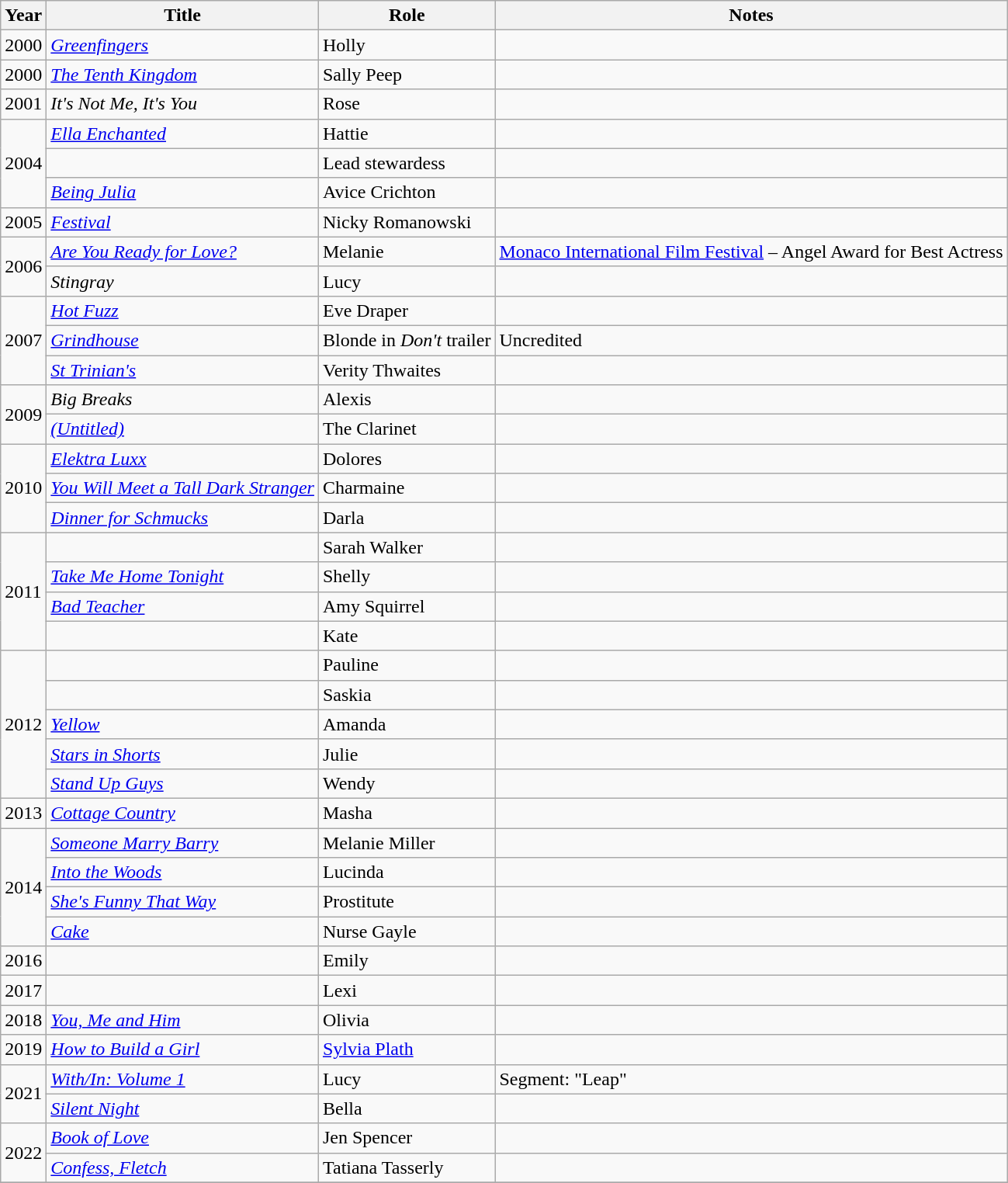<table class="wikitable sortable">
<tr>
<th>Year</th>
<th>Title</th>
<th>Role</th>
<th class="unsortable">Notes</th>
</tr>
<tr>
<td>2000</td>
<td><em><a href='#'>Greenfingers</a></em></td>
<td>Holly</td>
<td></td>
</tr>
<tr>
<td>2000</td>
<td><em><a href='#'>The Tenth Kingdom</a></em></td>
<td>Sally Peep</td>
<td></td>
</tr>
<tr>
<td>2001</td>
<td><em>It's Not Me, It's You</em></td>
<td>Rose</td>
<td></td>
</tr>
<tr>
<td rowspan="3">2004</td>
<td><em><a href='#'>Ella Enchanted</a></em></td>
<td>Hattie</td>
<td></td>
</tr>
<tr>
<td><em></em></td>
<td>Lead stewardess</td>
<td></td>
</tr>
<tr>
<td><em><a href='#'>Being Julia</a></em></td>
<td>Avice Crichton</td>
<td></td>
</tr>
<tr>
<td>2005</td>
<td><em><a href='#'>Festival</a></em></td>
<td>Nicky Romanowski</td>
<td></td>
</tr>
<tr>
<td rowspan="2">2006</td>
<td><em><a href='#'>Are You Ready for Love?</a></em></td>
<td>Melanie</td>
<td><a href='#'>Monaco International Film Festival</a> – Angel Award for Best Actress</td>
</tr>
<tr>
<td><em>Stingray</em></td>
<td>Lucy</td>
<td></td>
</tr>
<tr>
<td rowspan="3">2007</td>
<td><em><a href='#'>Hot Fuzz</a></em></td>
<td>Eve Draper</td>
<td></td>
</tr>
<tr>
<td><em><a href='#'>Grindhouse</a></em></td>
<td>Blonde in <em>Don't</em> trailer</td>
<td>Uncredited</td>
</tr>
<tr>
<td><em><a href='#'>St Trinian's</a></em></td>
<td>Verity Thwaites</td>
<td></td>
</tr>
<tr>
<td rowspan="2">2009</td>
<td><em>Big Breaks</em></td>
<td>Alexis</td>
<td></td>
</tr>
<tr>
<td><em><a href='#'>(Untitled)</a></em></td>
<td>The Clarinet</td>
<td></td>
</tr>
<tr>
<td rowspan="3">2010</td>
<td><em><a href='#'>Elektra Luxx</a></em></td>
<td>Dolores</td>
<td></td>
</tr>
<tr>
<td><em><a href='#'>You Will Meet a Tall Dark Stranger</a></em></td>
<td>Charmaine</td>
<td></td>
</tr>
<tr>
<td><em><a href='#'>Dinner for Schmucks</a></em></td>
<td>Darla</td>
<td></td>
</tr>
<tr>
<td rowspan="4">2011</td>
<td><em></em></td>
<td>Sarah Walker</td>
<td></td>
</tr>
<tr>
<td><em><a href='#'>Take Me Home Tonight</a></em></td>
<td>Shelly</td>
<td></td>
</tr>
<tr>
<td><em><a href='#'>Bad Teacher</a></em></td>
<td>Amy Squirrel</td>
<td></td>
</tr>
<tr>
<td><em></em></td>
<td>Kate</td>
<td></td>
</tr>
<tr>
<td rowspan="5">2012</td>
<td><em></em></td>
<td>Pauline</td>
<td></td>
</tr>
<tr>
<td><em></em></td>
<td>Saskia</td>
<td></td>
</tr>
<tr>
<td><em><a href='#'>Yellow</a></em></td>
<td>Amanda</td>
<td></td>
</tr>
<tr>
<td><em><a href='#'>Stars in Shorts</a></em></td>
<td>Julie</td>
<td></td>
</tr>
<tr>
<td><em><a href='#'>Stand Up Guys</a></em></td>
<td>Wendy</td>
<td></td>
</tr>
<tr>
<td>2013</td>
<td><em><a href='#'>Cottage Country</a></em></td>
<td>Masha</td>
<td></td>
</tr>
<tr>
<td rowspan="4">2014</td>
<td><em><a href='#'>Someone Marry Barry</a></em></td>
<td>Melanie Miller</td>
<td></td>
</tr>
<tr>
<td><em><a href='#'>Into the Woods</a></em></td>
<td>Lucinda</td>
<td></td>
</tr>
<tr>
<td><em><a href='#'>She's Funny That Way</a></em></td>
<td>Prostitute</td>
<td></td>
</tr>
<tr>
<td><em><a href='#'>Cake</a></em></td>
<td>Nurse Gayle</td>
<td></td>
</tr>
<tr>
<td>2016</td>
<td><em></em></td>
<td>Emily</td>
<td></td>
</tr>
<tr>
<td>2017</td>
<td><em></em></td>
<td>Lexi</td>
<td></td>
</tr>
<tr>
<td>2018</td>
<td><em><a href='#'>You, Me and Him</a></em></td>
<td>Olivia</td>
<td></td>
</tr>
<tr>
<td>2019</td>
<td><em><a href='#'>How to Build a Girl</a></em></td>
<td><a href='#'>Sylvia Plath</a></td>
<td></td>
</tr>
<tr>
<td rowspan="2">2021</td>
<td><em><a href='#'>With/In: Volume 1</a></em></td>
<td>Lucy</td>
<td>Segment: "Leap"</td>
</tr>
<tr>
<td><em><a href='#'>Silent Night</a></em></td>
<td>Bella</td>
<td></td>
</tr>
<tr>
<td rowspan="2">2022</td>
<td><em><a href='#'>Book of Love</a></em></td>
<td>Jen Spencer</td>
<td></td>
</tr>
<tr>
<td><em><a href='#'>Confess, Fletch</a></em></td>
<td>Tatiana Tasserly</td>
<td></td>
</tr>
<tr>
</tr>
</table>
